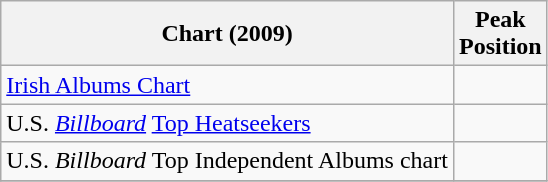<table class="wikitable">
<tr>
<th>Chart (2009)</th>
<th>Peak <br>Position</th>
</tr>
<tr>
<td><a href='#'>Irish Albums Chart</a></td>
<td></td>
</tr>
<tr>
<td>U.S. <em><a href='#'>Billboard</a></em> <a href='#'>Top Heatseekers</a></td>
<td></td>
</tr>
<tr>
<td>U.S. <em>Billboard</em> Top Independent Albums chart</td>
<td></td>
</tr>
<tr>
</tr>
</table>
